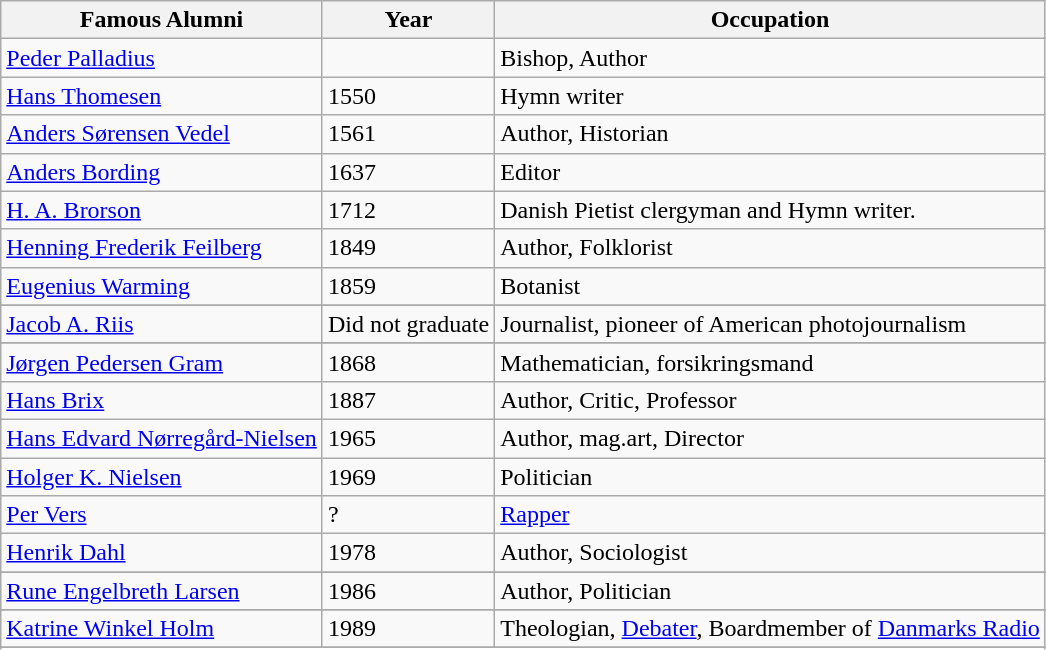<table class="wikitable">
<tr>
<th>Famous Alumni</th>
<th>Year</th>
<th>Occupation</th>
</tr>
<tr>
<td><a href='#'>Peder Palladius</a></td>
<td></td>
<td>Bishop, Author</td>
</tr>
<tr>
<td><a href='#'>Hans Thomesen</a></td>
<td>1550</td>
<td>Hymn writer</td>
</tr>
<tr>
<td><a href='#'>Anders Sørensen Vedel</a></td>
<td>1561</td>
<td>Author, Historian</td>
</tr>
<tr>
<td><a href='#'>Anders Bording</a></td>
<td>1637</td>
<td>Editor</td>
</tr>
<tr>
<td><a href='#'>H. A. Brorson</a></td>
<td>1712</td>
<td>Danish Pietist clergyman and Hymn writer.</td>
</tr>
<tr>
<td><a href='#'>Henning Frederik Feilberg</a></td>
<td>1849</td>
<td>Author, Folklorist</td>
</tr>
<tr>
<td><a href='#'>Eugenius Warming</a></td>
<td>1859</td>
<td>Botanist</td>
</tr>
<tr>
</tr>
<tr>
<td><a href='#'>Jacob A. Riis</a></td>
<td>Did not graduate</td>
<td>Journalist, pioneer of American photojournalism</td>
</tr>
<tr>
</tr>
<tr>
<td><a href='#'>Jørgen Pedersen Gram</a></td>
<td>1868</td>
<td>Mathematician, forsikringsmand</td>
</tr>
<tr>
<td><a href='#'>Hans Brix</a></td>
<td>1887</td>
<td>Author, Critic, Professor</td>
</tr>
<tr>
<td><a href='#'>Hans Edvard Nørregård-Nielsen</a></td>
<td>1965</td>
<td>Author,  mag.art, Director</td>
</tr>
<tr>
<td><a href='#'>Holger K. Nielsen</a></td>
<td>1969</td>
<td>Politician</td>
</tr>
<tr>
<td><a href='#'>Per Vers</a></td>
<td>?</td>
<td><a href='#'>Rapper</a></td>
</tr>
<tr>
<td><a href='#'>Henrik Dahl</a></td>
<td>1978</td>
<td>Author, Sociologist</td>
</tr>
<tr>
</tr>
<tr>
<td><a href='#'>Rune Engelbreth Larsen</a></td>
<td>1986</td>
<td>Author, Politician</td>
</tr>
<tr>
</tr>
<tr>
<td><a href='#'>Katrine Winkel Holm</a></td>
<td>1989</td>
<td>Theologian, <a href='#'>Debater</a>, Boardmember of <a href='#'>Danmarks Radio</a></td>
</tr>
<tr>
</tr>
<tr>
</tr>
</table>
